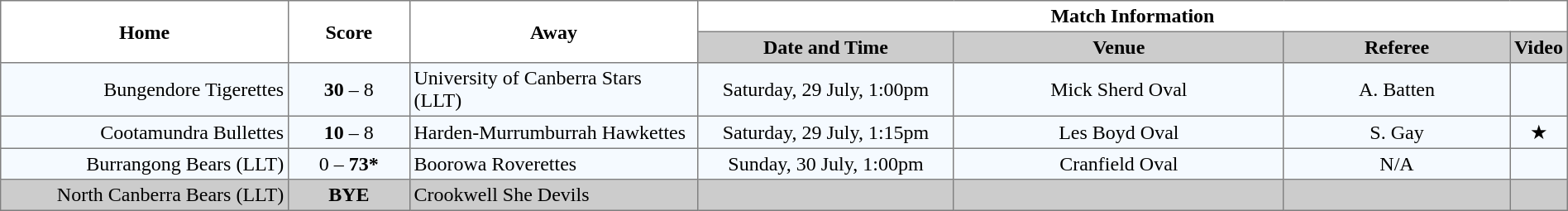<table border="1" cellpadding="3" cellspacing="0" width="100%" style="border-collapse:collapse;  text-align:center;">
<tr>
<th rowspan="2" width="19%">Home</th>
<th rowspan="2" width="8%">Score</th>
<th rowspan="2" width="19%">Away</th>
<th colspan="4">Match Information</th>
</tr>
<tr style="background:#CCCCCC">
<th width="17%">Date and Time</th>
<th width="22%">Venue</th>
<th width="50%">Referee</th>
<th>Video</th>
</tr>
<tr style="text-align:center; background:#f5faff;">
<td align="right">Bungendore Tigerettes </td>
<td><strong>30</strong> – 8</td>
<td align="left"> University of Canberra Stars (LLT)</td>
<td>Saturday, 29 July, 1:00pm</td>
<td>Mick Sherd Oval</td>
<td>A. Batten</td>
<td></td>
</tr>
<tr style="text-align:center; background:#f5faff;">
<td align="right">Cootamundra Bullettes </td>
<td><strong>10</strong> – 8</td>
<td align="left"> Harden-Murrumburrah Hawkettes</td>
<td>Saturday, 29 July, 1:15pm</td>
<td>Les Boyd Oval</td>
<td>S. Gay</td>
<td>★</td>
</tr>
<tr style="text-align:center; background:#f5faff;">
<td align="right">Burrangong Bears (LLT) </td>
<td>0 – <strong>73*</strong></td>
<td align="left"> Boorowa Roverettes</td>
<td>Sunday, 30 July, 1:00pm</td>
<td>Cranfield Oval</td>
<td>N/A</td>
<td></td>
</tr>
<tr style="text-align:center; background:#CCCCCC;">
<td align="right">North Canberra Bears (LLT) </td>
<td><strong>BYE</strong></td>
<td align="left"> Crookwell She Devils</td>
<td></td>
<td></td>
<td></td>
<td></td>
</tr>
</table>
